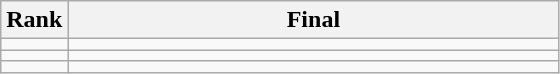<table class="wikitable">
<tr>
<th>Rank</th>
<th style="width: 20em">Final</th>
</tr>
<tr>
<td align="center"></td>
<td></td>
</tr>
<tr>
<td align="center"></td>
<td></td>
</tr>
<tr>
<td align="center"></td>
<td></td>
</tr>
</table>
